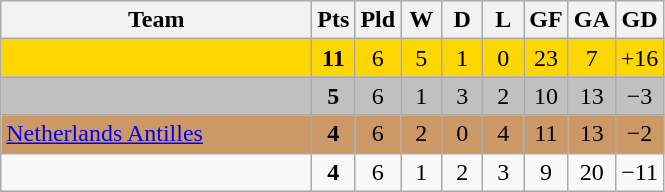<table class=wikitable style=text-align:center>
<tr>
<th width=200>Team</th>
<th width=20>Pts</th>
<th width=20>Pld</th>
<th width=20>W</th>
<th width=20>D</th>
<th width=20>L</th>
<th width=20>GF</th>
<th width=20>GA</th>
<th width=20>GD</th>
</tr>
<tr bgcolor=gold>
<td style=text-align:left></td>
<td><strong>11</strong></td>
<td>6</td>
<td>5</td>
<td>1</td>
<td>0</td>
<td>23</td>
<td>7</td>
<td>+16</td>
</tr>
<tr bgcolor=silver>
<td style=text-align:left></td>
<td><strong>5</strong></td>
<td>6</td>
<td>1</td>
<td>3</td>
<td>2</td>
<td>10</td>
<td>13</td>
<td>−3</td>
</tr>
<tr bgcolor="#cc9966">
<td style=text-align:left> <a href='#'>Netherlands Antilles</a></td>
<td><strong>4</strong></td>
<td>6</td>
<td>2</td>
<td>0</td>
<td>4</td>
<td>11</td>
<td>13</td>
<td>−2</td>
</tr>
<tr>
<td style=text-align:left></td>
<td><strong>4</strong></td>
<td>6</td>
<td>1</td>
<td>2</td>
<td>3</td>
<td>9</td>
<td>20</td>
<td>−11</td>
</tr>
</table>
